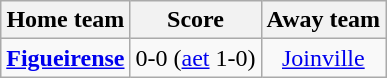<table class="wikitable" style="text-align: center">
<tr>
<th>Home team</th>
<th>Score</th>
<th>Away team</th>
</tr>
<tr>
<td><strong><a href='#'>Figueirense</a></strong></td>
<td>0-0 (<a href='#'>aet</a> 1-0)</td>
<td><a href='#'>Joinville</a></td>
</tr>
</table>
